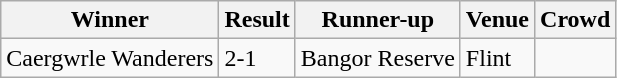<table class="wikitable">
<tr>
<th>Winner</th>
<th>Result</th>
<th>Runner-up</th>
<th>Venue</th>
<th>Crowd</th>
</tr>
<tr>
<td>Caergwrle Wanderers</td>
<td>2-1</td>
<td>Bangor Reserve</td>
<td>Flint</td>
<td></td>
</tr>
</table>
